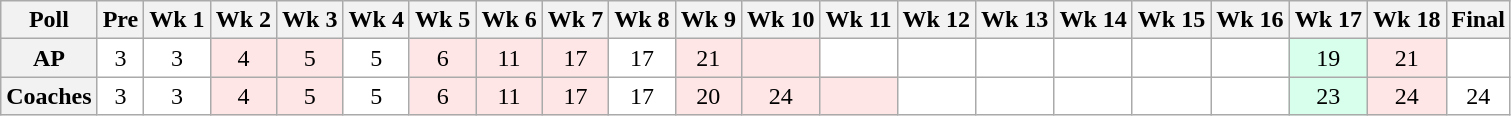<table class="wikitable" style="white-space:nowrap;">
<tr>
<th>Poll</th>
<th>Pre</th>
<th>Wk 1</th>
<th>Wk 2</th>
<th>Wk 3</th>
<th>Wk 4</th>
<th>Wk 5</th>
<th>Wk 6</th>
<th>Wk 7</th>
<th>Wk 8</th>
<th>Wk 9</th>
<th>Wk 10</th>
<th>Wk 11</th>
<th>Wk 12</th>
<th>Wk 13</th>
<th>Wk 14</th>
<th>Wk 15</th>
<th>Wk 16</th>
<th>Wk 17</th>
<th>Wk 18</th>
<th>Final</th>
</tr>
<tr style="text-align:center;">
<th>AP</th>
<td style="background:#FFF;">3</td>
<td style="background:#FFF;">3</td>
<td style="background:#FFE6E6;">4</td>
<td style="background:#FFE6E6;">5</td>
<td style="background:#FFF;">5</td>
<td style="background:#FFE6E6;">6</td>
<td style="background:#FFE6E6;">11</td>
<td style="background:#FFE6E6;">17</td>
<td style="background:#FFF;">17</td>
<td style="background:#FFE6E6;">21</td>
<td style="background:#FFE6E6;"></td>
<td style="background:#FFF;"></td>
<td style="background:#FFF;"></td>
<td style="background:#FFF;"></td>
<td style="background:#FFF;"></td>
<td style="background:#FFF;"></td>
<td style="background:#FFF;"></td>
<td style="background:#D8FFEB;">19</td>
<td style="background:#FFE6E6;">21</td>
<td style="background:#FFF;"></td>
</tr>
<tr style="text-align:center;">
<th>Coaches</th>
<td style="background:#FFF;">3</td>
<td style="background:#FFF;">3</td>
<td style="background:#FFE6E6;">4</td>
<td style="background:#FFE6E6;">5</td>
<td style="background:#FFF;">5</td>
<td style="background:#FFE6E6;">6</td>
<td style="background:#FFE6E6;">11</td>
<td style="background:#FFE6E6;">17</td>
<td style="background:#FFF;">17</td>
<td style="background:#FFE6E6;">20</td>
<td style="background:#FFE6E6;">24</td>
<td style="background:#FFE6E6;"></td>
<td style="background:#FFF;"></td>
<td style="background:#FFF;"></td>
<td style="background:#FFF;"></td>
<td style="background:#FFF;"></td>
<td style="background:#FFF;"></td>
<td style="background:#D8FFEB;">23</td>
<td style="background:#FFE6E6;">24</td>
<td style="background:#FFF;">24</td>
</tr>
</table>
